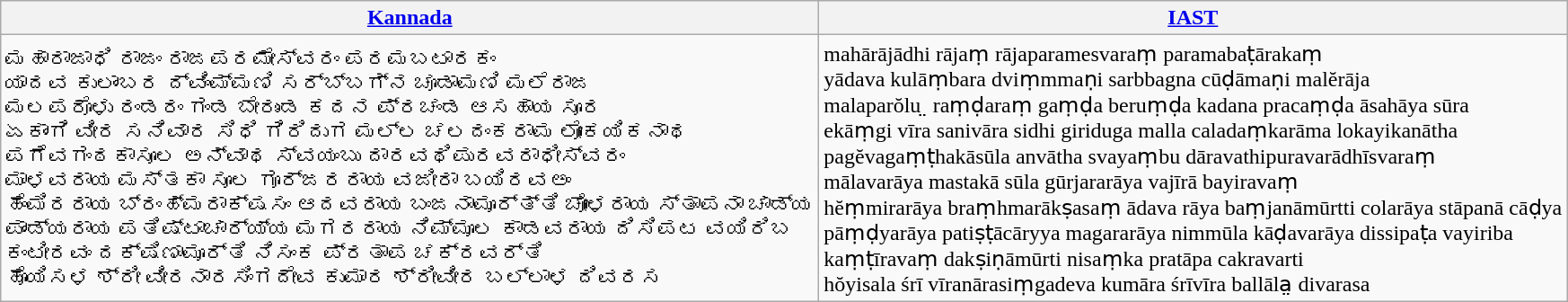<table class="wikitable">
<tr>
<th><a href='#'>Kannada</a></th>
<th><a href='#'>IAST</a></th>
</tr>
<tr>
<td>ಮಹಾರಾಜಾಧಿ ರಾಜಂ ರಾಜಪರಮೇಸ್ವರಂ ಪರಮಬಟಾರಕಂ<br>ಯಾದವ ಕುಲಾಂಬರ ದ್ವಿಂಮ್ಮಣಿ ಸರ್ಬ್ಬಗ್ನ ಚೂಡಾಮಣಿ ಮಲೆರಾಜ<br>ಮಲಪರೊಳು ರಂಡರಂ ಗಂಡ ಬೇರುಂಡ ಕದನ ಪ್ರಚಂಡ ಆಸಹಾಯ ಸೂರ<br>ಏಕಾಂಗಿ ವೀರ ಸನಿವಾರ ಸಿಧಿ ಗಿರಿದುಗ ಮಲ್ಲ ಚಲದಂಕರಾಮ ಲೋಕಯಿಕನಾಥ<br>ಪಗೆವಗಂಠಕಾಸೂಲ ಅನ್ವಾಥ ಸ್ವಯಂಬು ದಾರವಥಿಪುರವರಾಧೀಸ್ವರಂ<br>ಮಾಳವರಾಯ ಮಸ್ತಕಾ ಸೂಲ ಗೂರ್ಜರರಾಯ ವಜೀರಾ ಬಯಿರವಅಂ<br>ಹೆಂಮಿರರಾಯ ಬ್ರಂಹ್ಮರಾಕ್ಷಸಂ ಆದವರಾಯ ಬಂಜನಾಮೂರ್ತ್ತಿ ಚೋಳರಾಯ ಸ್ತಾಪನಾ ಚಾಡ್ಯ<br>ಪಾಂಡ್ಯರಾಯ ಪತಿಷ್ಟಾಚಾರ್ಯ್ಯ ಮಗರರಾಯ ನಿಮ್ಮೂಲ ಕಾಡವರಾಯ ದಿಸಿಪಟ ವಯಿರಿಬ<br>ಕಂಟೀರವಂ ದಕ್ಷಿಣಾಮೂರ್ತಿ ನಿಸಂಕ ಪ್ರತಾಪ ಚಕ್ರವರ್ತಿ<br>ಹೊಯಿಸಳ ಶ್ರೀ ವೀರನಾರಸಿಂಗದೇವ ಕುಮಾರ ಶ್ರೀವೀರ ಬಲ್ಲಾಳ ದಿವರಸ</td>
<td>mahārājādhi rājaṃ rājaparamesvaraṃ paramabaṭārakaṃ<br>yādava kulāṃbara dviṃmmaṇi sarbbagna cūḍāmaṇi malĕrāja<br>malaparŏlu ̤ raṃḍaraṃ gaṃḍa beruṃḍa kadana pracaṃḍa āsahāya sūra<br>ekāṃgi vīra sanivāra sidhi giriduga malla caladaṃkarāma lokayikanātha<br>pagĕvagaṃṭhakāsūla anvātha svayaṃbu dāravathipuravarādhīsvaraṃ<br>mālavarāya mastakā sūla gūrjararāya vajīrā bayiravaṃ<br>hĕṃmirarāya braṃhmarākṣasaṃ ādava rāya baṃjanāmūrtti colarāya stāpanā cāḍya<br>pāṃḍyarāya patiṣṭācāryya magararāya nimmūla kāḍavarāya dissipaṭa vayiriba<br>kaṃṭīravaṃ dakṣiṇāmūrti nisaṃka pratāpa cakravarti<br>hŏyisala śrī vīranārasiṃgadeva kumāra śrīvīra ballāla̤ divarasa</td>
</tr>
</table>
